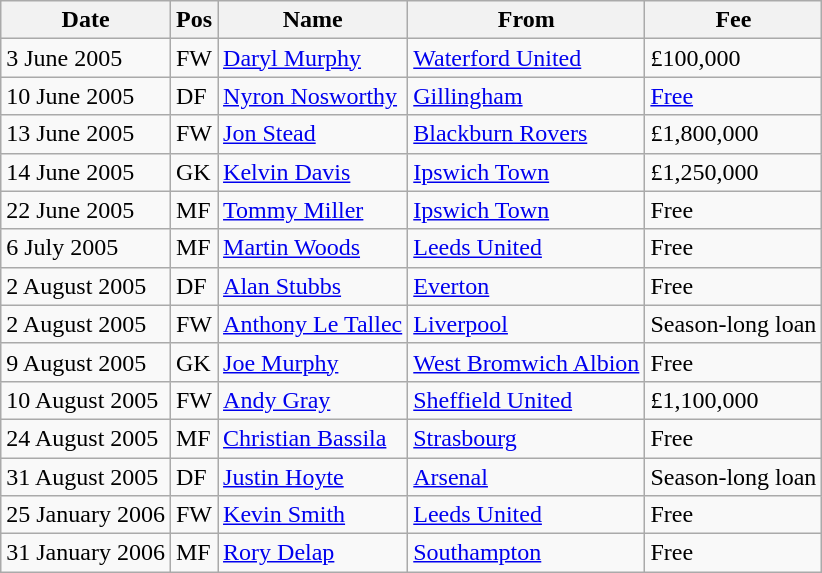<table class="wikitable">
<tr>
<th>Date</th>
<th>Pos</th>
<th>Name</th>
<th>From</th>
<th>Fee</th>
</tr>
<tr>
<td>3 June 2005</td>
<td>FW</td>
<td> <a href='#'>Daryl Murphy</a></td>
<td> <a href='#'>Waterford United</a></td>
<td>£100,000</td>
</tr>
<tr>
<td>10 June 2005</td>
<td>DF</td>
<td> <a href='#'>Nyron Nosworthy</a></td>
<td> <a href='#'>Gillingham</a></td>
<td><a href='#'>Free</a></td>
</tr>
<tr>
<td>13 June 2005</td>
<td>FW</td>
<td> <a href='#'>Jon Stead</a></td>
<td> <a href='#'>Blackburn Rovers</a></td>
<td>£1,800,000</td>
</tr>
<tr>
<td>14 June 2005</td>
<td>GK</td>
<td> <a href='#'>Kelvin Davis</a></td>
<td> <a href='#'>Ipswich Town</a></td>
<td>£1,250,000</td>
</tr>
<tr>
<td>22 June 2005</td>
<td>MF</td>
<td> <a href='#'>Tommy Miller</a></td>
<td> <a href='#'>Ipswich Town</a></td>
<td>Free</td>
</tr>
<tr>
<td>6 July 2005</td>
<td>MF</td>
<td> <a href='#'>Martin Woods</a></td>
<td> <a href='#'>Leeds United</a></td>
<td>Free</td>
</tr>
<tr>
<td>2 August 2005</td>
<td>DF</td>
<td> <a href='#'>Alan Stubbs</a></td>
<td> <a href='#'>Everton</a></td>
<td>Free</td>
</tr>
<tr>
<td>2 August 2005</td>
<td>FW</td>
<td> <a href='#'>Anthony Le Tallec</a></td>
<td> <a href='#'>Liverpool</a></td>
<td>Season-long loan</td>
</tr>
<tr>
<td>9 August 2005</td>
<td>GK</td>
<td> <a href='#'>Joe Murphy</a></td>
<td> <a href='#'>West Bromwich Albion</a></td>
<td>Free</td>
</tr>
<tr>
<td>10 August 2005</td>
<td>FW</td>
<td> <a href='#'>Andy Gray</a></td>
<td> <a href='#'>Sheffield United</a></td>
<td>£1,100,000</td>
</tr>
<tr>
<td>24 August 2005</td>
<td>MF</td>
<td> <a href='#'>Christian Bassila</a></td>
<td> <a href='#'>Strasbourg</a></td>
<td>Free</td>
</tr>
<tr>
<td>31 August 2005</td>
<td>DF</td>
<td> <a href='#'>Justin Hoyte</a></td>
<td> <a href='#'>Arsenal</a></td>
<td>Season-long loan</td>
</tr>
<tr>
<td>25 January 2006</td>
<td>FW</td>
<td> <a href='#'>Kevin Smith</a></td>
<td> <a href='#'>Leeds United</a></td>
<td>Free</td>
</tr>
<tr>
<td>31 January 2006</td>
<td>MF</td>
<td> <a href='#'>Rory Delap</a></td>
<td> <a href='#'>Southampton</a></td>
<td>Free</td>
</tr>
</table>
